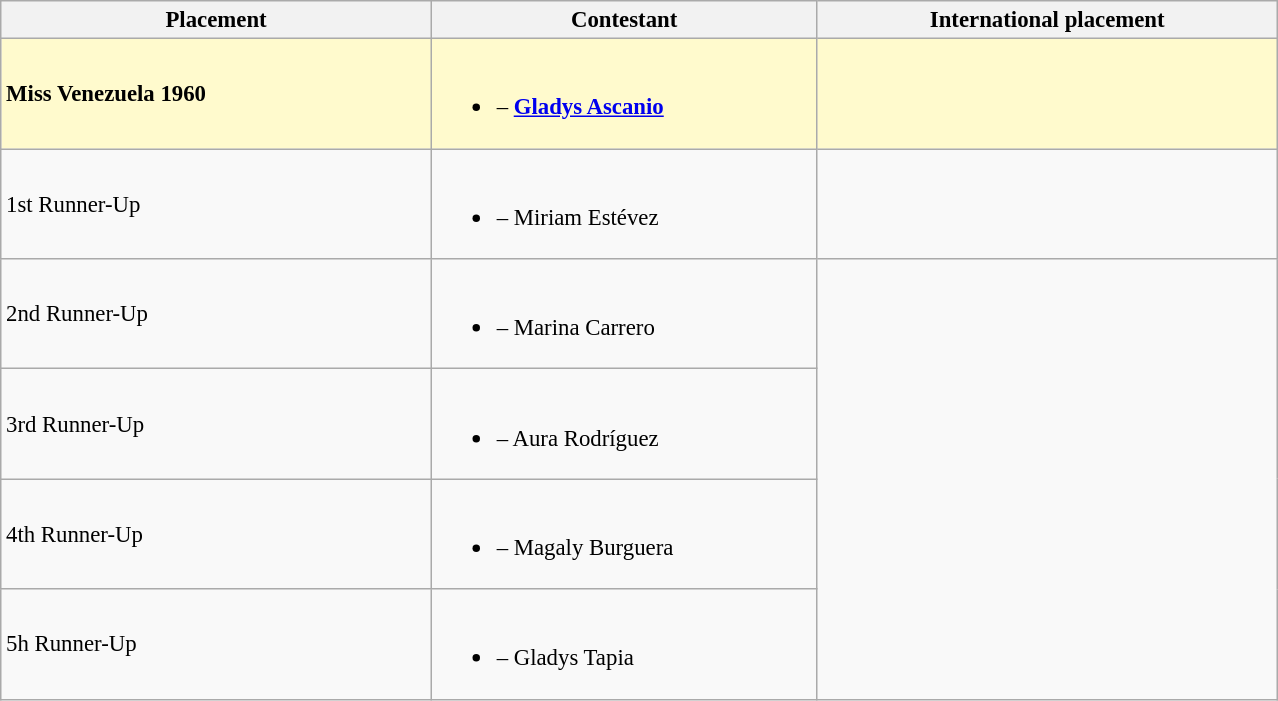<table class="wikitable sortable" style="font-size: 95%;">
<tr>
<th width="280">Placement</th>
<th width="250">Contestant</th>
<th width="300">International placement</th>
</tr>
<tr style="background-color:#FFFACD;">
<td><strong>Miss Venezuela 1960</strong></td>
<td><br><ul><li><strong></strong> – <strong><a href='#'>Gladys Ascanio</a></strong></li></ul></td>
<td></td>
</tr>
<tr>
<td>1st Runner-Up</td>
<td><br><ul><li> – Miriam Estévez</li></ul></td>
<td></td>
</tr>
<tr>
<td>2nd Runner-Up</td>
<td><br><ul><li> – Marina Carrero</li></ul></td>
<td rowspan="4"></td>
</tr>
<tr>
<td>3rd Runner-Up</td>
<td><br><ul><li> – Aura Rodríguez</li></ul></td>
</tr>
<tr>
<td>4th Runner-Up</td>
<td><br><ul><li> – Magaly Burguera</li></ul></td>
</tr>
<tr>
<td>5h Runner-Up</td>
<td><br><ul><li> – Gladys Tapia</li></ul></td>
</tr>
</table>
